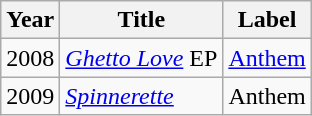<table class="wikitable">
<tr>
<th><strong>Year</strong></th>
<th><strong>Title</strong></th>
<th><strong>Label</strong></th>
</tr>
<tr>
<td>2008</td>
<td><em><a href='#'>Ghetto Love</a></em> EP</td>
<td><a href='#'>Anthem</a></td>
</tr>
<tr>
<td>2009</td>
<td><em><a href='#'>Spinnerette</a></em></td>
<td>Anthem</td>
</tr>
</table>
